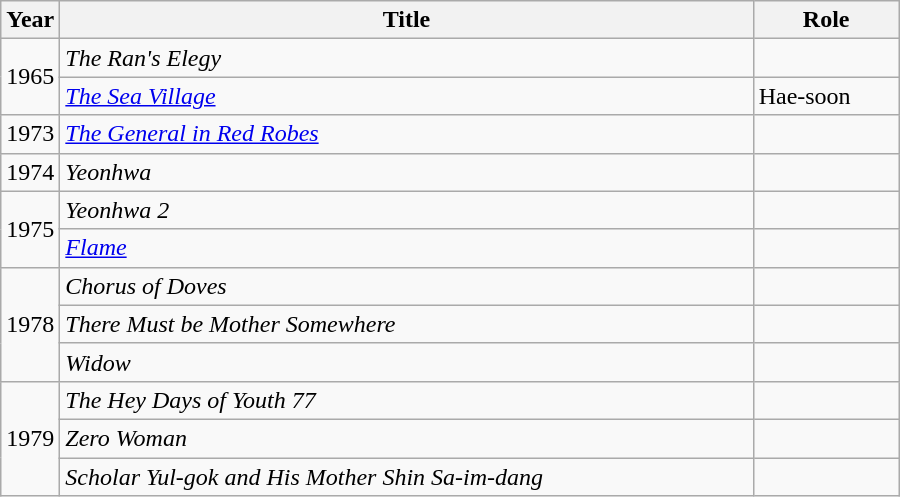<table class="wikitable" style="width:600px">
<tr>
<th width=10>Year</th>
<th>Title</th>
<th>Role</th>
</tr>
<tr>
<td rowspan=2>1965</td>
<td><em>The Ran's Elegy</em></td>
<td></td>
</tr>
<tr>
<td><em><a href='#'>The Sea Village</a></em></td>
<td>Hae-soon</td>
</tr>
<tr>
<td>1973</td>
<td><em><a href='#'>The General in Red Robes</a></em></td>
<td></td>
</tr>
<tr>
<td>1974</td>
<td><em>Yeonhwa</em></td>
<td></td>
</tr>
<tr>
<td rowspan=2>1975</td>
<td><em>Yeonhwa 2</em></td>
<td></td>
</tr>
<tr>
<td><em><a href='#'>Flame</a></em></td>
<td></td>
</tr>
<tr>
<td rowspan=3>1978</td>
<td><em>Chorus of Doves</em></td>
<td></td>
</tr>
<tr>
<td><em>There Must be Mother Somewhere</em></td>
<td></td>
</tr>
<tr>
<td><em>Widow</em></td>
<td></td>
</tr>
<tr>
<td rowspan=3>1979</td>
<td><em>The Hey Days of Youth 77</em></td>
<td></td>
</tr>
<tr>
<td><em>Zero Woman</em></td>
<td></td>
</tr>
<tr>
<td><em>Scholar Yul-gok and His Mother Shin Sa-im-dang</em></td>
<td></td>
</tr>
</table>
